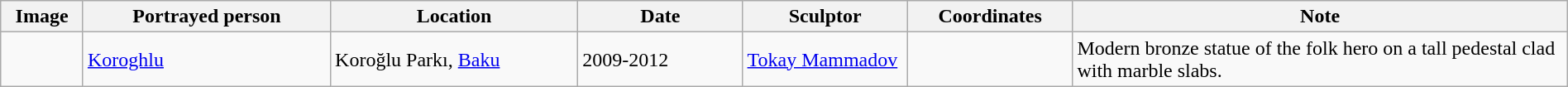<table class="wikitable sortable"  style="width:100%;">
<tr>
<th width="5%" align="left" class="unsortable">Image</th>
<th width="15%" align="left">Portrayed person</th>
<th width="15%" align="left">Location</th>
<th width="10%" align="left">Date</th>
<th width="10%" align="left">Sculptor</th>
<th width="10%" align="left">Coordinates</th>
<th width="30%" align="left">Note</th>
</tr>
<tr>
<td></td>
<td><a href='#'>Koroghlu</a></td>
<td>Koroğlu Parkı, <a href='#'>Baku</a></td>
<td>2009-2012</td>
<td><a href='#'>Tokay Mammadov</a></td>
<td></td>
<td>Modern bronze statue of the folk hero on a tall pedestal clad with marble slabs.</td>
</tr>
</table>
